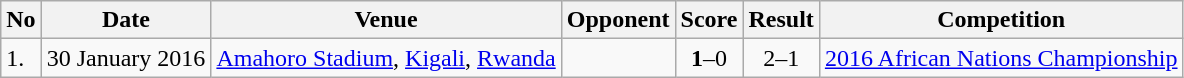<table class="wikitable" style="font-size:100%;">
<tr>
<th>No</th>
<th>Date</th>
<th>Venue</th>
<th>Opponent</th>
<th>Score</th>
<th>Result</th>
<th>Competition</th>
</tr>
<tr>
<td>1.</td>
<td>30 January 2016</td>
<td><a href='#'>Amahoro Stadium</a>, <a href='#'>Kigali</a>, <a href='#'>Rwanda</a></td>
<td></td>
<td align=center><strong>1</strong>–0</td>
<td align=center>2–1 </td>
<td><a href='#'>2016 African Nations Championship</a></td>
</tr>
</table>
